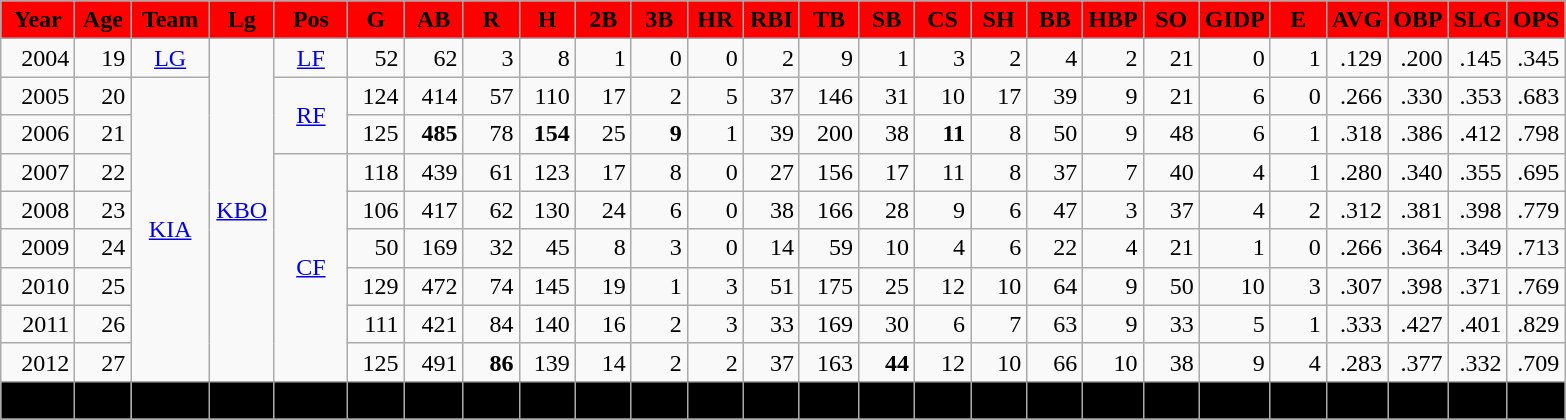<table class="wikitable" style="text-align: right;">
<tr style="background:red;">
<th style="background:#ff0000;" width="40"><span>Year </span></th>
<th style="background:#ff0000;" width="30"><span>Age</span></th>
<th style="background:#ff0000;" width="45"><span>Team</span></th>
<th style="background:#ff0000;" width="30"><span>Lg</span></th>
<th style="background:#ff0000;" width="30"><span>Pos</span></th>
<th style="background:#ff0000;" width="30"><span>G</span></th>
<th style="background:#ff0000;" width="30"><span>AB</span></th>
<th style="background:#ff0000;" width="30"><span>R</span></th>
<th style="background:#ff0000;" width="30"><span>H</span></th>
<th style="background:#ff0000;" width="30"><span>2B</span></th>
<th style="background:#ff0000;" width="30"><span>3B</span></th>
<th style="background:#ff0000;" width="30"><span>HR</span></th>
<th style="background:#ff0000;" width="30"><span>RBI</span></th>
<th style="background:#ff0000;" width="30"><span>TB</span></th>
<th style="background:#ff0000;" width="30"><span>SB</span></th>
<th style="background:#ff0000;" width="30"><span>CS</span></th>
<th style="background:#ff0000;" width="30"><span>SH</span></th>
<th style="background:#ff0000;" width="30"><span>BB</span></th>
<th style="background:#ff0000;" width="30"><span>HBP</span></th>
<th style="background:#ff0000;" width="30"><span>SO</span></th>
<th style="background:#ff0000;" width="30"><span>GIDP</span></th>
<th style="background:#ff0000;" width="30"><span>E</span></th>
<th style="background:#ff0000;" width="30"><span>AVG</span></th>
<th style="background:#ff0000;" width="30"><span>OBP</span></th>
<th style="background:#ff0000;" width="30"><span>SLG</span></th>
<th style="background:#ff0000;" width="30"><span>OPS</span></th>
</tr>
<tr>
<td>2004</td>
<td>19</td>
<td align="center"><a href='#'>LG</a></td>
<td rowspan="9" style="text-align:center;"><a href='#'>KBO</a></td>
<td align="center"><a href='#'>LF</a></td>
<td>52</td>
<td>62</td>
<td>3</td>
<td>8</td>
<td>1</td>
<td>0</td>
<td>0</td>
<td>2</td>
<td>9</td>
<td>1</td>
<td>3</td>
<td>2</td>
<td>4</td>
<td>2</td>
<td>21</td>
<td>0</td>
<td>1</td>
<td>.129</td>
<td>.200</td>
<td>.145</td>
<td>.345</td>
</tr>
<tr>
<td>2005</td>
<td>20</td>
<td rowspan="8" style="text-align:center;"><a href='#'>KIA</a></td>
<td rowspan="2" style="text-align:center;"><a href='#'>RF</a></td>
<td>124</td>
<td>414</td>
<td>57</td>
<td>110</td>
<td>17</td>
<td>2</td>
<td>5</td>
<td>37</td>
<td>146</td>
<td>31</td>
<td>10</td>
<td>17</td>
<td>39</td>
<td>9</td>
<td>21</td>
<td>6</td>
<td>0</td>
<td>.266</td>
<td>.330</td>
<td>.353</td>
<td>.683</td>
</tr>
<tr>
<td>2006</td>
<td>21</td>
<td>125</td>
<td><strong>485</strong></td>
<td>78</td>
<td><strong>154</strong></td>
<td>25</td>
<td><strong>9</strong></td>
<td>1</td>
<td>39</td>
<td>200</td>
<td>38</td>
<td><strong>11</strong></td>
<td>8</td>
<td>50</td>
<td>9</td>
<td>48</td>
<td>6</td>
<td>1</td>
<td>.318</td>
<td>.386</td>
<td>.412</td>
<td>.798</td>
</tr>
<tr>
<td>2007</td>
<td>22</td>
<td rowspan="6" style="text-align:center;"><a href='#'>CF</a></td>
<td>118</td>
<td>439</td>
<td>61</td>
<td>123</td>
<td>17</td>
<td>8</td>
<td>0</td>
<td>27</td>
<td>156</td>
<td>17</td>
<td>11</td>
<td>8</td>
<td>37</td>
<td>7</td>
<td>40</td>
<td>4</td>
<td>1</td>
<td>.280</td>
<td>.340</td>
<td>.355</td>
<td>.695</td>
</tr>
<tr>
<td>2008</td>
<td>23</td>
<td>106</td>
<td>417</td>
<td>62</td>
<td>130</td>
<td>24</td>
<td>6</td>
<td>0</td>
<td>38</td>
<td>166</td>
<td>28</td>
<td>9</td>
<td>6</td>
<td>47</td>
<td>3</td>
<td>37</td>
<td>4</td>
<td>2</td>
<td>.312</td>
<td>.381</td>
<td>.398</td>
<td>.779</td>
</tr>
<tr>
<td>2009</td>
<td>24</td>
<td>50</td>
<td>169</td>
<td>32</td>
<td>45</td>
<td>8</td>
<td>3</td>
<td>0</td>
<td>14</td>
<td>59</td>
<td>10</td>
<td>4</td>
<td>6</td>
<td>22</td>
<td>4</td>
<td>21</td>
<td>1</td>
<td>0</td>
<td>.266</td>
<td>.364</td>
<td>.349</td>
<td>.713</td>
</tr>
<tr>
<td>2010</td>
<td>25</td>
<td>129</td>
<td>472</td>
<td>74</td>
<td>145</td>
<td>19</td>
<td>1</td>
<td>3</td>
<td>51</td>
<td>175</td>
<td>25</td>
<td>12</td>
<td>10</td>
<td>64</td>
<td>9</td>
<td>50</td>
<td>10</td>
<td>3</td>
<td>.307</td>
<td>.398</td>
<td>.371</td>
<td>.769</td>
</tr>
<tr>
<td>2011</td>
<td>26</td>
<td>111</td>
<td>421</td>
<td>84</td>
<td>140</td>
<td>16</td>
<td>2</td>
<td>3</td>
<td>33</td>
<td>169</td>
<td>30</td>
<td>6</td>
<td>7</td>
<td>63</td>
<td>9</td>
<td>33</td>
<td>5</td>
<td>1</td>
<td>.333</td>
<td>.427</td>
<td>.401</td>
<td>.829</td>
</tr>
<tr>
<td>2012</td>
<td>27</td>
<td>125</td>
<td>491</td>
<td><strong>86</strong></td>
<td>139</td>
<td>14</td>
<td>2</td>
<td>2</td>
<td>37</td>
<td>163</td>
<td><strong>44</strong></td>
<td>12</td>
<td>10</td>
<td>66</td>
<td>10</td>
<td>38</td>
<td>9</td>
<td>4</td>
<td>.283</td>
<td>.377</td>
<td>.332</td>
<td>.709</td>
</tr>
<tr style="background:#000000;">
<th style="background:#000000;" width="42"><span>Total </span></th>
<td></td>
<td></td>
<th style="background:#000000;" width="30"><span>KBO </span></th>
<th style="background:#000000;" width="42"><span>OF </span></th>
<th style="background:#000000;" width="30"><span>940</span></th>
<th style="background:#000000;" width="30"><span>3370</span></th>
<th style="background:#000000;" width="30"><span>537</span></th>
<th style="background:#000000;" width="30"><span>994</span></th>
<th style="background:#000000;" width="30"><span>141</span></th>
<th style="background:#000000;" width="30"><span>33</span></th>
<th style="background:#000000;" width="30"><span>14</span></th>
<th style="background:#000000;" width="30"><span>278 </span></th>
<th style="background:#000000;" width="30"><span>1243</span></th>
<th style="background:#000000;" width="30"><span>224</span></th>
<th style="background:#000000;" width="30"><span>78</span></th>
<th style="background:#000000;" width="30"><span>74</span></th>
<th style="background:#000000;" width="30"><span>392</span></th>
<th style="background:#000000;" width="30"><span>62</span></th>
<th style="background:#000000;" width="30"><span>352</span></th>
<th style="background:#000000;" width="30"><span>45</span></th>
<th style="background:#000000;" width="30"><span>13</span></th>
<th style="background:#000000;" width="30"><span>.295</span></th>
<th style="background:#000000;" width="30"><span>.377</span></th>
<th style="background:#000000;" width="30"><span>.369</span></th>
<th style="background:#000000;" width="30"><span>.746</span></th>
</tr>
<tr>
</tr>
</table>
